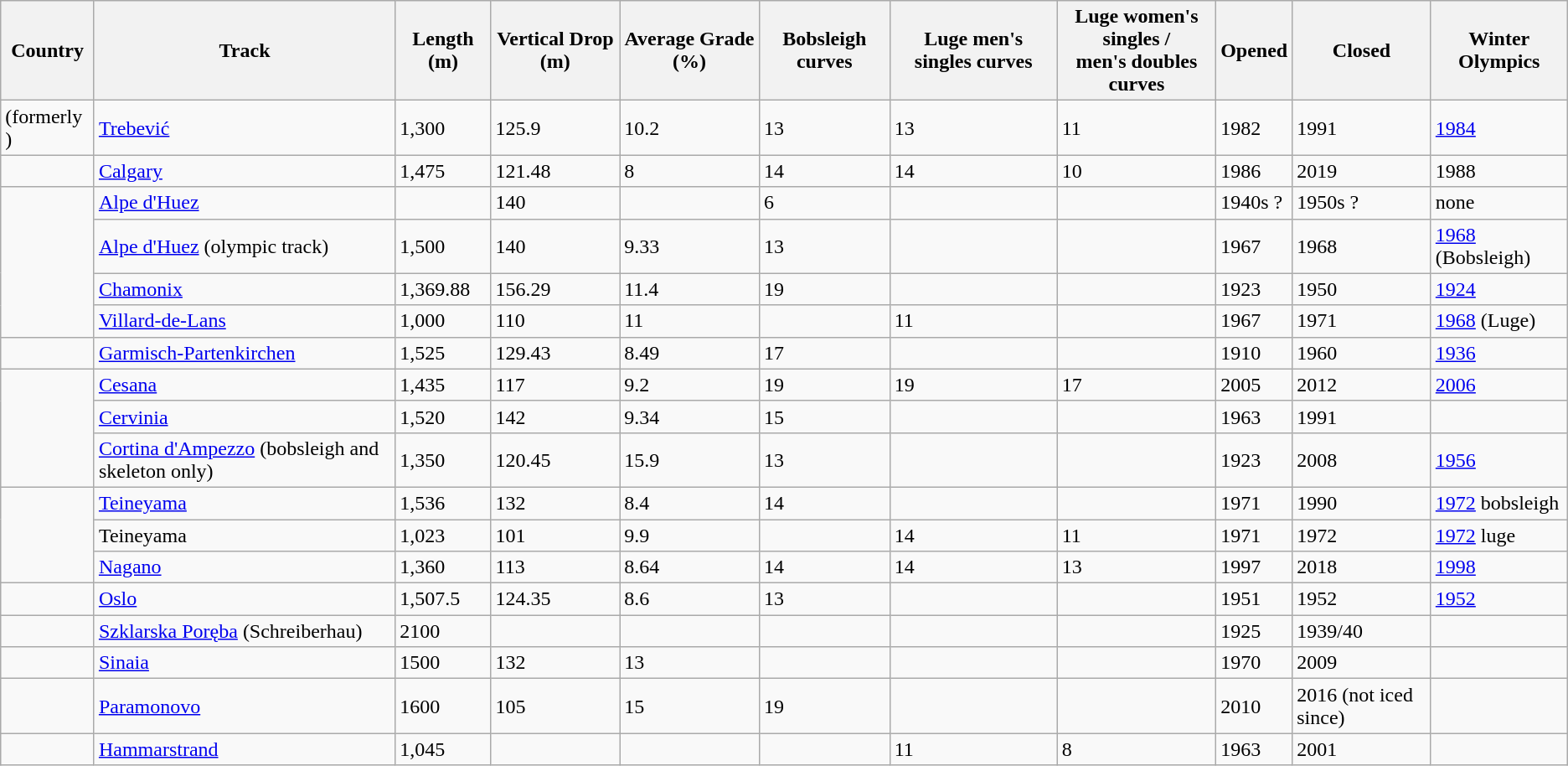<table class="wikitable sortable">
<tr>
<th>Country</th>
<th>Track</th>
<th>Length (m)</th>
<th>Vertical Drop (m)</th>
<th>Average Grade (%)</th>
<th>Bobsleigh curves</th>
<th>Luge men's singles curves</th>
<th>Luge women's singles /<br>men's doubles<br>curves</th>
<th>Opened</th>
<th>Closed</th>
<th>Winter Olympics</th>
</tr>
<tr>
<td> (formerly )</td>
<td><a href='#'>Trebević</a></td>
<td>1,300</td>
<td>125.9</td>
<td>10.2</td>
<td>13</td>
<td>13</td>
<td>11</td>
<td>1982</td>
<td>1991</td>
<td><a href='#'>1984</a></td>
</tr>
<tr>
<td></td>
<td><a href='#'>Calgary</a></td>
<td>1,475</td>
<td>121.48</td>
<td>8</td>
<td>14</td>
<td>14</td>
<td>10</td>
<td>1986</td>
<td>2019</td>
<td>1988</td>
</tr>
<tr>
<td rowspan="4"></td>
<td><a href='#'>Alpe d'Huez</a></td>
<td></td>
<td>140</td>
<td></td>
<td>6</td>
<td></td>
<td></td>
<td>1940s ?</td>
<td>1950s ?</td>
<td>none</td>
</tr>
<tr>
<td><a href='#'>Alpe d'Huez</a> (olympic track)</td>
<td>1,500</td>
<td>140</td>
<td>9.33</td>
<td>13</td>
<td></td>
<td></td>
<td>1967</td>
<td>1968</td>
<td><a href='#'>1968</a> (Bobsleigh)</td>
</tr>
<tr>
<td><a href='#'>Chamonix</a></td>
<td>1,369.88</td>
<td>156.29</td>
<td>11.4</td>
<td>19</td>
<td></td>
<td></td>
<td>1923</td>
<td>1950</td>
<td><a href='#'>1924</a></td>
</tr>
<tr>
<td><a href='#'>Villard-de-Lans</a></td>
<td>1,000</td>
<td>110</td>
<td>11</td>
<td></td>
<td>11</td>
<td></td>
<td>1967</td>
<td>1971</td>
<td><a href='#'>1968</a> (Luge)</td>
</tr>
<tr>
<td></td>
<td><a href='#'>Garmisch-Partenkirchen</a></td>
<td>1,525</td>
<td>129.43</td>
<td>8.49</td>
<td>17</td>
<td></td>
<td></td>
<td>1910</td>
<td>1960</td>
<td><a href='#'>1936</a></td>
</tr>
<tr>
<td rowspan="3"></td>
<td><a href='#'>Cesana</a></td>
<td>1,435</td>
<td>117</td>
<td>9.2</td>
<td>19</td>
<td>19</td>
<td>17</td>
<td>2005</td>
<td>2012</td>
<td><a href='#'>2006</a></td>
</tr>
<tr>
<td><a href='#'>Cervinia</a></td>
<td>1,520</td>
<td>142</td>
<td>9.34</td>
<td>15</td>
<td></td>
<td></td>
<td>1963</td>
<td>1991</td>
<td></td>
</tr>
<tr>
<td><a href='#'>Cortina d'Ampezzo</a> (bobsleigh and skeleton only)</td>
<td>1,350</td>
<td>120.45</td>
<td>15.9</td>
<td>13</td>
<td></td>
<td></td>
<td>1923</td>
<td>2008</td>
<td><a href='#'>1956</a></td>
</tr>
<tr>
<td rowspan="3"></td>
<td><a href='#'>Teineyama</a></td>
<td>1,536</td>
<td>132</td>
<td>8.4</td>
<td>14</td>
<td></td>
<td></td>
<td>1971</td>
<td>1990</td>
<td><a href='#'>1972</a> bobsleigh</td>
</tr>
<tr>
<td>Teineyama</td>
<td>1,023</td>
<td>101</td>
<td>9.9</td>
<td></td>
<td>14</td>
<td>11</td>
<td>1971</td>
<td>1972</td>
<td><a href='#'>1972</a> luge</td>
</tr>
<tr>
<td><a href='#'>Nagano</a></td>
<td>1,360</td>
<td>113</td>
<td>8.64</td>
<td>14</td>
<td>14</td>
<td>13</td>
<td>1997</td>
<td>2018</td>
<td><a href='#'>1998</a></td>
</tr>
<tr>
<td></td>
<td><a href='#'>Oslo</a></td>
<td>1,507.5</td>
<td>124.35</td>
<td>8.6</td>
<td>13</td>
<td></td>
<td></td>
<td>1951</td>
<td>1952</td>
<td><a href='#'>1952</a></td>
</tr>
<tr>
<td></td>
<td><a href='#'>Szklarska Poręba</a> (Schreiberhau)</td>
<td>2100</td>
<td></td>
<td></td>
<td></td>
<td></td>
<td></td>
<td>1925</td>
<td>1939/40</td>
<td></td>
</tr>
<tr>
<td></td>
<td><a href='#'>Sinaia</a></td>
<td>1500</td>
<td>132</td>
<td>13</td>
<td></td>
<td></td>
<td></td>
<td>1970</td>
<td>2009</td>
<td></td>
</tr>
<tr>
<td></td>
<td><a href='#'>Paramonovo</a></td>
<td>1600</td>
<td>105</td>
<td>15</td>
<td>19</td>
<td></td>
<td></td>
<td>2010</td>
<td>2016 (not iced since)</td>
<td></td>
</tr>
<tr>
<td></td>
<td><a href='#'>Hammarstrand</a></td>
<td>1,045</td>
<td></td>
<td></td>
<td></td>
<td>11</td>
<td>8</td>
<td>1963</td>
<td>2001</td>
<td></td>
</tr>
</table>
